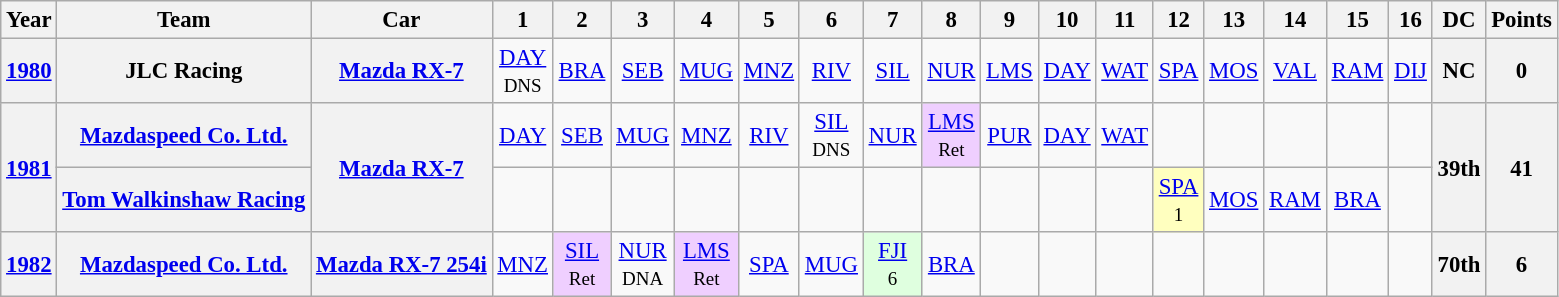<table class="wikitable" style="text-align:center; font-size:95%">
<tr>
<th>Year</th>
<th>Team</th>
<th>Car</th>
<th>1</th>
<th>2</th>
<th>3</th>
<th>4</th>
<th>5</th>
<th>6</th>
<th>7</th>
<th>8</th>
<th>9</th>
<th>10</th>
<th>11</th>
<th>12</th>
<th>13</th>
<th>14</th>
<th>15</th>
<th>16</th>
<th>DC</th>
<th>Points</th>
</tr>
<tr>
<th><a href='#'>1980</a></th>
<th>JLC Racing</th>
<th><a href='#'>Mazda RX-7</a></th>
<td><a href='#'>DAY</a><br><small>DNS</small></td>
<td><a href='#'>BRA</a></td>
<td><a href='#'>SEB</a></td>
<td><a href='#'>MUG</a></td>
<td><a href='#'>MNZ</a></td>
<td><a href='#'>RIV</a></td>
<td><a href='#'>SIL</a></td>
<td><a href='#'>NUR</a></td>
<td><a href='#'>LMS</a></td>
<td><a href='#'>DAY</a></td>
<td><a href='#'>WAT</a></td>
<td><a href='#'>SPA</a></td>
<td><a href='#'>MOS</a></td>
<td><a href='#'>VAL</a></td>
<td><a href='#'>RAM</a></td>
<td><a href='#'>DIJ</a></td>
<th>NC</th>
<th>0</th>
</tr>
<tr>
<th rowspan=2><a href='#'>1981</a></th>
<th><a href='#'>Mazdaspeed Co. Ltd.</a></th>
<th rowspan=2><a href='#'>Mazda RX-7</a></th>
<td><a href='#'>DAY</a></td>
<td><a href='#'>SEB</a></td>
<td><a href='#'>MUG</a></td>
<td><a href='#'>MNZ</a></td>
<td><a href='#'>RIV</a></td>
<td><a href='#'>SIL</a><br><small>DNS</small></td>
<td><a href='#'>NUR</a></td>
<td style="background:#efcfff;"><a href='#'>LMS</a><br><small>Ret</small></td>
<td><a href='#'>PUR</a></td>
<td><a href='#'>DAY</a></td>
<td><a href='#'>WAT</a></td>
<td></td>
<td></td>
<td></td>
<td></td>
<td></td>
<th rowspan=2>39th</th>
<th rowspan=2>41</th>
</tr>
<tr>
<th><a href='#'>Tom Walkinshaw Racing</a></th>
<td></td>
<td></td>
<td></td>
<td></td>
<td></td>
<td></td>
<td></td>
<td></td>
<td></td>
<td></td>
<td></td>
<td style="background:#ffffbf;"><a href='#'>SPA</a><br><small>1</small></td>
<td><a href='#'>MOS</a></td>
<td><a href='#'>RAM</a></td>
<td><a href='#'>BRA</a></td>
<td></td>
</tr>
<tr>
<th><a href='#'>1982</a></th>
<th><a href='#'>Mazdaspeed Co. Ltd.</a></th>
<th><a href='#'>Mazda RX-7 254i</a></th>
<td><a href='#'>MNZ</a></td>
<td style="background:#efcfff;"><a href='#'>SIL</a><br><small>Ret</small></td>
<td><a href='#'>NUR</a><br><small>DNA</small></td>
<td style="background:#efcfff;"><a href='#'>LMS</a><br><small>Ret</small></td>
<td><a href='#'>SPA</a></td>
<td><a href='#'>MUG</a></td>
<td style="background:#dfffdf;"><a href='#'>FJI</a><br><small>6</small></td>
<td><a href='#'>BRA</a></td>
<td></td>
<td></td>
<td></td>
<td></td>
<td></td>
<td></td>
<td></td>
<td></td>
<th>70th</th>
<th>6</th>
</tr>
</table>
